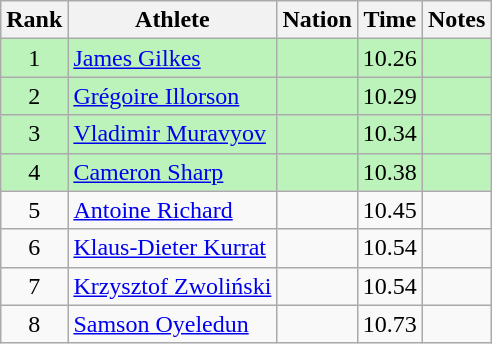<table class="wikitable sortable" style="text-align:center">
<tr>
<th>Rank</th>
<th>Athlete</th>
<th>Nation</th>
<th>Time</th>
<th>Notes</th>
</tr>
<tr style="background:#bbf3bb;">
<td>1</td>
<td align=left><a href='#'>James Gilkes</a></td>
<td align=left></td>
<td>10.26</td>
<td></td>
</tr>
<tr style="background:#bbf3bb;">
<td>2</td>
<td align=left><a href='#'>Grégoire Illorson</a></td>
<td align=left></td>
<td>10.29</td>
<td></td>
</tr>
<tr style="background:#bbf3bb;">
<td>3</td>
<td align=left><a href='#'>Vladimir Muravyov</a></td>
<td align=left></td>
<td>10.34</td>
<td></td>
</tr>
<tr style="background:#bbf3bb;">
<td>4</td>
<td align=left><a href='#'>Cameron Sharp</a></td>
<td align=left></td>
<td>10.38</td>
<td></td>
</tr>
<tr>
<td>5</td>
<td align=left><a href='#'>Antoine Richard</a></td>
<td align=left></td>
<td>10.45</td>
<td></td>
</tr>
<tr>
<td>6</td>
<td align=left><a href='#'>Klaus-Dieter Kurrat</a></td>
<td align=left></td>
<td>10.54</td>
<td></td>
</tr>
<tr>
<td>7</td>
<td align=left><a href='#'>Krzysztof Zwoliński</a></td>
<td align=left></td>
<td>10.54</td>
<td></td>
</tr>
<tr>
<td>8</td>
<td align=left><a href='#'>Samson Oyeledun</a></td>
<td align=left></td>
<td>10.73</td>
<td></td>
</tr>
</table>
